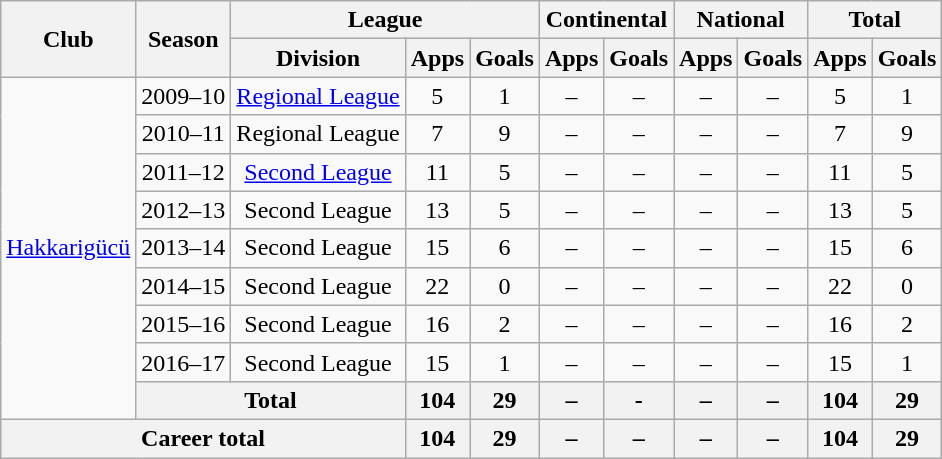<table class="wikitable" style="text-align: center;">
<tr>
<th rowspan=2>Club</th>
<th rowspan=2>Season</th>
<th colspan=3>League</th>
<th colspan=2>Continental</th>
<th colspan=2>National</th>
<th colspan=2>Total</th>
</tr>
<tr>
<th>Division</th>
<th>Apps</th>
<th>Goals</th>
<th>Apps</th>
<th>Goals</th>
<th>Apps</th>
<th>Goals</th>
<th>Apps</th>
<th>Goals</th>
</tr>
<tr>
<td rowspan=9><a href='#'>Hakkarigücü</a></td>
<td>2009–10</td>
<td><a href='#'>Regional League</a></td>
<td>5</td>
<td>1</td>
<td>–</td>
<td>–</td>
<td>–</td>
<td>–</td>
<td>5</td>
<td>1</td>
</tr>
<tr>
<td>2010–11</td>
<td>Regional League</td>
<td>7</td>
<td>9</td>
<td>–</td>
<td>–</td>
<td>–</td>
<td>–</td>
<td>7</td>
<td>9</td>
</tr>
<tr>
<td>2011–12</td>
<td><a href='#'>Second League</a></td>
<td>11</td>
<td>5</td>
<td>–</td>
<td>–</td>
<td>–</td>
<td>–</td>
<td>11</td>
<td>5</td>
</tr>
<tr>
<td>2012–13</td>
<td>Second League</td>
<td>13</td>
<td>5</td>
<td>–</td>
<td>–</td>
<td>–</td>
<td>–</td>
<td>13</td>
<td>5</td>
</tr>
<tr>
<td>2013–14</td>
<td>Second League</td>
<td>15</td>
<td>6</td>
<td>–</td>
<td>–</td>
<td>–</td>
<td>–</td>
<td>15</td>
<td>6</td>
</tr>
<tr>
<td>2014–15</td>
<td>Second League</td>
<td>22</td>
<td>0</td>
<td>–</td>
<td>–</td>
<td>–</td>
<td>–</td>
<td>22</td>
<td>0</td>
</tr>
<tr>
<td>2015–16</td>
<td>Second League</td>
<td>16</td>
<td>2</td>
<td>–</td>
<td>–</td>
<td>–</td>
<td>–</td>
<td>16</td>
<td>2</td>
</tr>
<tr>
<td>2016–17</td>
<td>Second League</td>
<td>15</td>
<td>1</td>
<td>–</td>
<td>–</td>
<td>–</td>
<td>–</td>
<td>15</td>
<td>1</td>
</tr>
<tr>
<th colspan=2>Total</th>
<th>104</th>
<th>29</th>
<th>–</th>
<th>-</th>
<th>–</th>
<th>–</th>
<th>104</th>
<th>29</th>
</tr>
<tr>
<th colspan=3>Career total</th>
<th>104</th>
<th>29</th>
<th>–</th>
<th>–</th>
<th>–</th>
<th>–</th>
<th>104</th>
<th>29</th>
</tr>
</table>
